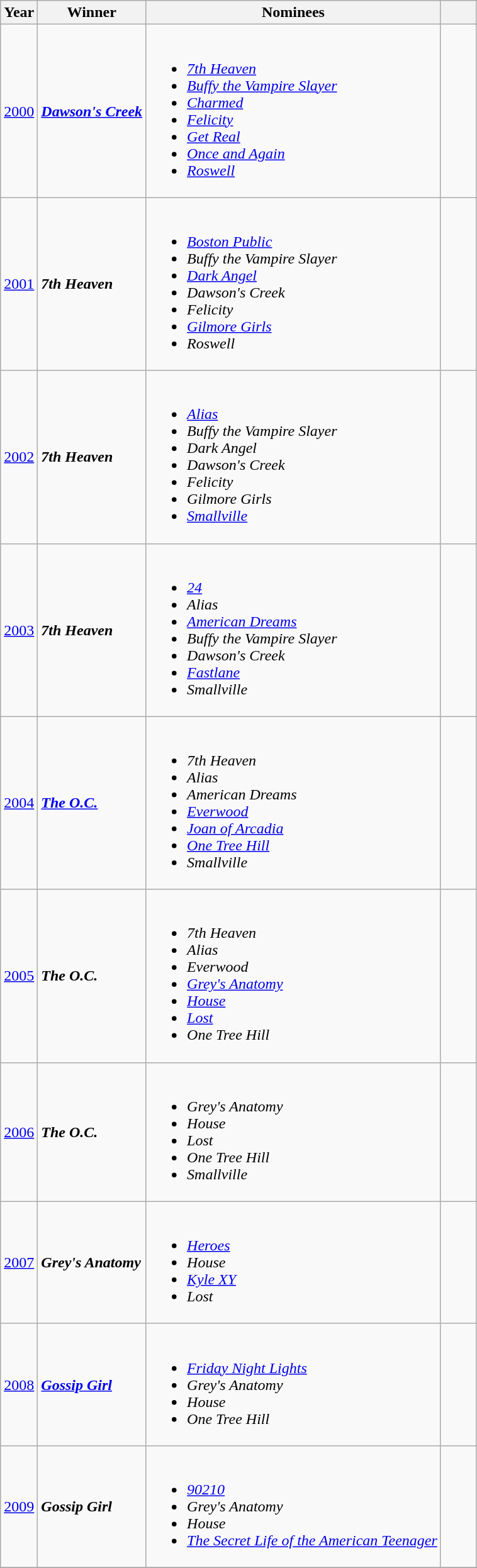<table class="wikitable">
<tr>
<th>Year</th>
<th>Winner</th>
<th>Nominees</th>
<th width="30"></th>
</tr>
<tr>
<td><a href='#'>2000</a></td>
<td><strong><em><a href='#'>Dawson's Creek</a></em></strong></td>
<td><br><ul><li><em><a href='#'>7th Heaven</a></em></li><li><em><a href='#'>Buffy the Vampire Slayer</a></em></li><li><em><a href='#'>Charmed</a></em></li><li><em><a href='#'>Felicity</a></em></li><li><em><a href='#'>Get Real</a></em></li><li><em><a href='#'>Once and Again</a></em></li><li><em><a href='#'>Roswell</a></em></li></ul></td>
<td style="text-align: center;"></td>
</tr>
<tr>
<td><a href='#'>2001</a></td>
<td><strong><em>7th Heaven</em></strong></td>
<td><br><ul><li><em><a href='#'>Boston Public</a></em></li><li><em>Buffy the Vampire Slayer</em></li><li><em><a href='#'>Dark Angel</a></em></li><li><em>Dawson's Creek</em></li><li><em>Felicity</em></li><li><em><a href='#'>Gilmore Girls</a></em></li><li><em>Roswell</em></li></ul></td>
<td style="text-align: center;"></td>
</tr>
<tr>
<td><a href='#'>2002</a></td>
<td><strong><em>7th Heaven</em></strong></td>
<td><br><ul><li><em><a href='#'>Alias</a></em></li><li><em>Buffy the Vampire Slayer</em></li><li><em>Dark Angel</em></li><li><em>Dawson's Creek</em></li><li><em>Felicity</em></li><li><em>Gilmore Girls</em></li><li><em><a href='#'>Smallville</a></em></li></ul></td>
<td style="text-align: center;"></td>
</tr>
<tr>
<td><a href='#'>2003</a></td>
<td><strong><em>7th Heaven</em></strong></td>
<td><br><ul><li><em><a href='#'>24</a></em></li><li><em>Alias</em></li><li><em><a href='#'>American Dreams</a></em></li><li><em>Buffy the Vampire Slayer</em></li><li><em>Dawson's Creek</em></li><li><em><a href='#'>Fastlane</a></em></li><li><em>Smallville</em></li></ul></td>
<td style="text-align: center;"></td>
</tr>
<tr>
<td><a href='#'>2004</a></td>
<td><strong><em><a href='#'>The O.C.</a></em></strong></td>
<td><br><ul><li><em>7th Heaven</em></li><li><em>Alias</em></li><li><em>American Dreams</em></li><li><em><a href='#'>Everwood</a></em></li><li><em><a href='#'>Joan of Arcadia</a></em></li><li><em><a href='#'>One Tree Hill</a></em></li><li><em>Smallville</em></li></ul></td>
<td style="text-align: center;"></td>
</tr>
<tr>
<td><a href='#'>2005</a></td>
<td><strong><em>The O.C.</em></strong></td>
<td><br><ul><li><em>7th Heaven</em></li><li><em>Alias</em></li><li><em>Everwood</em></li><li><em><a href='#'>Grey's Anatomy</a></em></li><li><em><a href='#'>House</a></em></li><li><em><a href='#'>Lost</a></em></li><li><em>One Tree Hill</em></li></ul></td>
<td style="text-align: center;"></td>
</tr>
<tr>
<td><a href='#'>2006</a></td>
<td><strong><em>The O.C.</em></strong></td>
<td><br><ul><li><em>Grey's Anatomy</em></li><li><em>House</em></li><li><em>Lost</em></li><li><em>One Tree Hill</em></li><li><em>Smallville</em></li></ul></td>
<td style="text-align: center;"></td>
</tr>
<tr>
<td><a href='#'>2007</a></td>
<td><strong><em>Grey's Anatomy</em></strong></td>
<td><br><ul><li><em><a href='#'>Heroes</a></em></li><li><em>House</em></li><li><em><a href='#'>Kyle XY</a></em></li><li><em>Lost</em></li></ul></td>
<td style="text-align: center;"></td>
</tr>
<tr>
<td><a href='#'>2008</a></td>
<td><strong><em><a href='#'>Gossip Girl</a></em></strong></td>
<td><br><ul><li><em><a href='#'>Friday Night Lights</a></em></li><li><em>Grey's Anatomy</em></li><li><em>House</em></li><li><em>One Tree Hill</em></li></ul></td>
<td style="text-align: center;"></td>
</tr>
<tr>
<td><a href='#'>2009</a></td>
<td><strong><em>Gossip Girl</em></strong></td>
<td><br><ul><li><em><a href='#'>90210</a></em></li><li><em>Grey's Anatomy</em></li><li><em>House</em></li><li><em><a href='#'>The Secret Life of the American Teenager</a></em></li></ul></td>
<td></td>
</tr>
<tr>
</tr>
</table>
